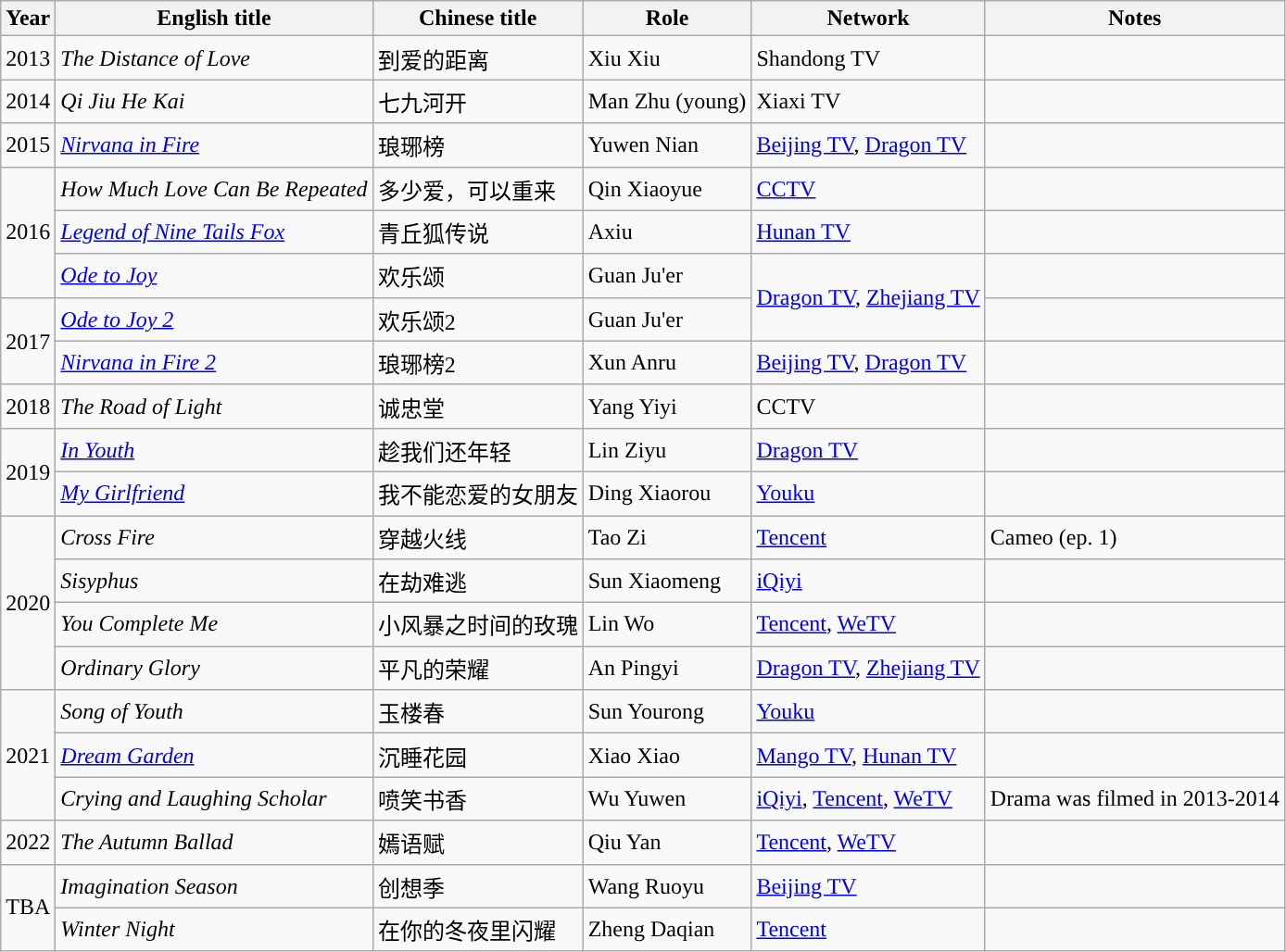<table class="wikitable">
<tr>
<th width=10>Year</th>
<th>English title</th>
<th>Chinese title</th>
<th>Role</th>
<th>Network</th>
<th>Notes</th>
</tr>
<tr>
<td>2013</td>
<td><em>The Distance of Love</em></td>
<td>到爱的距离</td>
<td>Xiu Xiu</td>
<td>Shandong TV</td>
<td></td>
</tr>
<tr>
<td>2014</td>
<td><em>Qi Jiu He Kai</em></td>
<td>七九河开</td>
<td>Man Zhu (young)</td>
<td>Xiaxi TV</td>
<td></td>
</tr>
<tr>
<td>2015</td>
<td><em><a href='#'>Nirvana in Fire</a></em></td>
<td>琅琊榜</td>
<td>Yuwen Nian</td>
<td><a href='#'>Beijing TV</a>, <a href='#'>Dragon TV</a></td>
<td></td>
</tr>
<tr>
<td rowspan=3>2016</td>
<td><em>How Much Love Can Be Repeated</em></td>
<td>多少爱，可以重来</td>
<td>Qin Xiaoyue</td>
<td><a href='#'>CCTV</a></td>
<td></td>
</tr>
<tr>
<td><em><a href='#'>Legend of Nine Tails Fox</a></em></td>
<td>青丘狐传说</td>
<td>Axiu</td>
<td><a href='#'>Hunan TV</a></td>
<td></td>
</tr>
<tr>
<td><em><a href='#'>Ode to Joy</a></em></td>
<td>欢乐颂</td>
<td>Guan Ju'er</td>
<td rowspan=2><a href='#'>Dragon TV</a>, <a href='#'>Zhejiang TV</a></td>
<td></td>
</tr>
<tr>
<td rowspan=2>2017</td>
<td><em><a href='#'>Ode to Joy 2</a></em></td>
<td>欢乐颂2</td>
<td>Guan Ju'er</td>
<td></td>
</tr>
<tr>
<td><em><a href='#'>Nirvana in Fire 2</a></em></td>
<td>琅琊榜2</td>
<td>Xun Anru</td>
<td><a href='#'>Beijing TV</a>, <a href='#'>Dragon TV</a></td>
<td></td>
</tr>
<tr>
<td>2018</td>
<td><em>The Road of Light</em></td>
<td>诚忠堂</td>
<td>Yang Yiyi</td>
<td>CCTV</td>
<td></td>
</tr>
<tr>
<td rowspan=2>2019</td>
<td><em><a href='#'>In Youth</a></em></td>
<td>趁我们还年轻</td>
<td>Lin Ziyu</td>
<td><a href='#'>Dragon TV</a></td>
<td></td>
</tr>
<tr>
<td><em><a href='#'>My Girlfriend</a></em></td>
<td>我不能恋爱的女朋友</td>
<td>Ding Xiaorou</td>
<td><a href='#'>Youku</a></td>
<td></td>
</tr>
<tr>
<td rowspan=4>2020</td>
<td><em>Cross Fire</em></td>
<td>穿越火线</td>
<td>Tao Zi</td>
<td><a href='#'>Tencent</a></td>
<td>Cameo (ep. 1)</td>
</tr>
<tr>
<td><em>Sisyphus</em></td>
<td>在劫难逃</td>
<td>Sun Xiaomeng</td>
<td><a href='#'>iQiyi</a></td>
<td></td>
</tr>
<tr>
<td><em>You Complete Me</em></td>
<td>小风暴之时间的玫瑰</td>
<td>Lin Wo</td>
<td><a href='#'>Tencent</a>, <a href='#'>WeTV</a></td>
<td></td>
</tr>
<tr>
<td><em>Ordinary Glory</em></td>
<td>平凡的荣耀</td>
<td>An Pingyi</td>
<td><a href='#'>Dragon TV</a>, <a href='#'>Zhejiang TV</a></td>
<td></td>
</tr>
<tr>
<td rowspan=3>2021</td>
<td><em>Song of Youth</em></td>
<td>玉楼春</td>
<td>Sun Yourong</td>
<td><a href='#'>Youku</a></td>
<td></td>
</tr>
<tr>
<td><em><a href='#'>Dream Garden</a></em></td>
<td>沉睡花园</td>
<td>Xiao Xiao</td>
<td><a href='#'>Mango TV</a>, <a href='#'>Hunan TV</a></td>
<td></td>
</tr>
<tr>
<td><em>Crying and Laughing Scholar</em></td>
<td>喷笑书香</td>
<td>Wu Yuwen</td>
<td><a href='#'>iQiyi</a>, <a href='#'>Tencent</a>, <a href='#'>WeTV</a></td>
<td>Drama was filmed in 2013-2014 </td>
</tr>
<tr>
<td rowspan=1>2022</td>
<td><em>The Autumn Ballad</em></td>
<td>嫣语赋</td>
<td>Qiu Yan</td>
<td><a href='#'>Tencent</a>, <a href='#'>WeTV</a></td>
<td></td>
</tr>
<tr>
<td rowspan=2>TBA</td>
<td><em>Imagination Season</em></td>
<td>创想季</td>
<td>Wang Ruoyu</td>
<td><a href='#'>Beijing TV</a></td>
<td></td>
</tr>
<tr>
<td><em>Winter Night</em></td>
<td>在你的冬夜里闪耀</td>
<td>Zheng Daqian</td>
<td><a href='#'>Tencent</a></td>
<td></td>
</tr>
</table>
